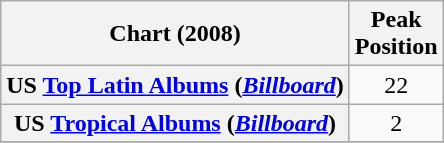<table class="wikitable plainrowheaders" style="text-align:center;">
<tr>
<th scope="col">Chart (2008)</th>
<th scope="col">Peak <br> Position</th>
</tr>
<tr>
<th scope="row">US <a href='#'>Top Latin Albums</a> (<em><a href='#'>Billboard</a></em>)</th>
<td style="text-align:center;">22</td>
</tr>
<tr>
<th scope="row">US <a href='#'>Tropical Albums</a> (<em><a href='#'>Billboard</a></em>)</th>
<td style="text-align:center;">2</td>
</tr>
<tr>
</tr>
</table>
